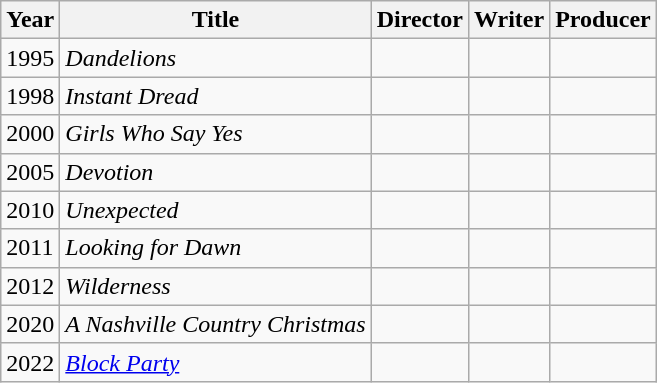<table class="wikitable">
<tr>
<th>Year</th>
<th>Title</th>
<th>Director</th>
<th>Writer</th>
<th>Producer</th>
</tr>
<tr>
<td>1995</td>
<td><em>Dandelions</em></td>
<td></td>
<td></td>
<td></td>
</tr>
<tr>
<td>1998</td>
<td><em>Instant Dread</em></td>
<td></td>
<td></td>
<td></td>
</tr>
<tr>
<td>2000</td>
<td><em>Girls Who Say Yes</em></td>
<td></td>
<td></td>
<td></td>
</tr>
<tr>
<td>2005</td>
<td><em>Devotion</em></td>
<td></td>
<td></td>
<td></td>
</tr>
<tr>
<td>2010</td>
<td><em>Unexpected</em></td>
<td></td>
<td></td>
<td></td>
</tr>
<tr>
<td>2011</td>
<td><em>Looking for Dawn</em></td>
<td></td>
<td></td>
<td></td>
</tr>
<tr>
<td>2012</td>
<td><em>Wilderness</em></td>
<td></td>
<td></td>
<td></td>
</tr>
<tr>
<td>2020</td>
<td><em>A Nashville Country Christmas</em></td>
<td></td>
<td></td>
<td></td>
</tr>
<tr>
<td>2022</td>
<td><em><a href='#'>Block Party</a></em></td>
<td></td>
<td></td>
<td></td>
</tr>
</table>
